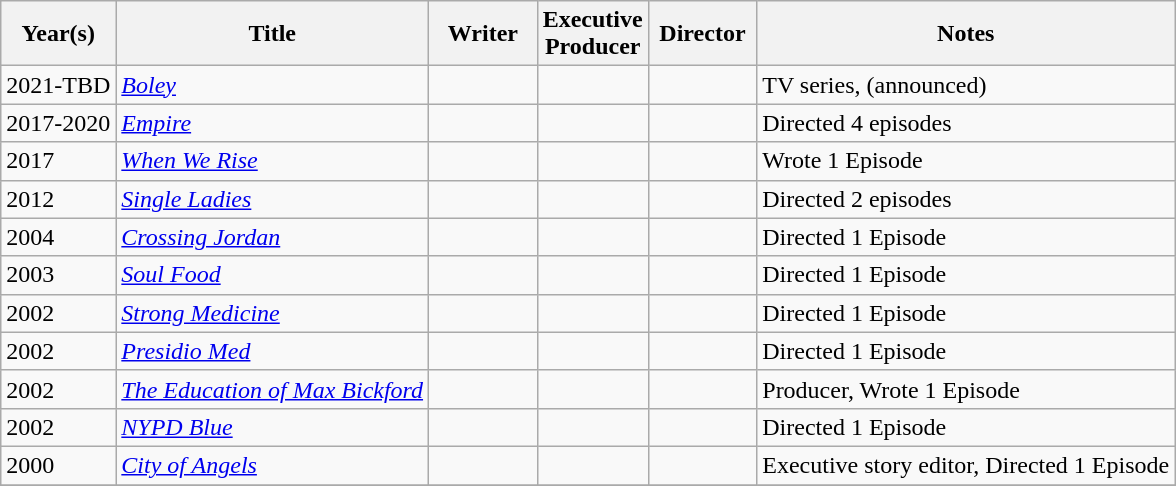<table class="wikitable">
<tr>
<th>Year(s)</th>
<th>Title</th>
<th width=65>Writer</th>
<th width=65>Executive<br>Producer</th>
<th width=65>Director</th>
<th>Notes</th>
</tr>
<tr>
<td>2021-TBD</td>
<td><em><a href='#'>Boley</a></em></td>
<td></td>
<td></td>
<td></td>
<td>TV series, (announced)</td>
</tr>
<tr>
<td>2017-2020</td>
<td><a href='#'><em>Empire</em></a></td>
<td></td>
<td></td>
<td></td>
<td>Directed 4 episodes</td>
</tr>
<tr>
<td>2017</td>
<td><em><a href='#'>When We Rise</a></em></td>
<td></td>
<td></td>
<td></td>
<td>Wrote 1 Episode</td>
</tr>
<tr>
<td>2012</td>
<td><em><a href='#'>Single Ladies</a></em></td>
<td></td>
<td></td>
<td></td>
<td>Directed 2 episodes</td>
</tr>
<tr>
<td>2004</td>
<td><em><a href='#'>Crossing Jordan</a></em></td>
<td></td>
<td></td>
<td></td>
<td>Directed 1 Episode</td>
</tr>
<tr>
<td>2003</td>
<td><em><a href='#'>Soul Food</a></em></td>
<td></td>
<td></td>
<td></td>
<td>Directed 1 Episode</td>
</tr>
<tr>
<td>2002</td>
<td><em><a href='#'>Strong Medicine</a></em></td>
<td></td>
<td></td>
<td></td>
<td>Directed 1 Episode</td>
</tr>
<tr>
<td>2002</td>
<td><em><a href='#'>Presidio Med</a></em></td>
<td></td>
<td></td>
<td></td>
<td>Directed 1 Episode</td>
</tr>
<tr>
<td>2002</td>
<td><em><a href='#'>The Education of Max Bickford</a></em></td>
<td></td>
<td></td>
<td></td>
<td>Producer, Wrote 1 Episode</td>
</tr>
<tr>
<td>2002</td>
<td><em><a href='#'>NYPD Blue</a></em></td>
<td></td>
<td></td>
<td></td>
<td>Directed 1 Episode</td>
</tr>
<tr>
<td>2000</td>
<td><em><a href='#'>City of Angels</a></em></td>
<td></td>
<td></td>
<td></td>
<td>Executive story editor, Directed 1 Episode</td>
</tr>
<tr>
</tr>
</table>
